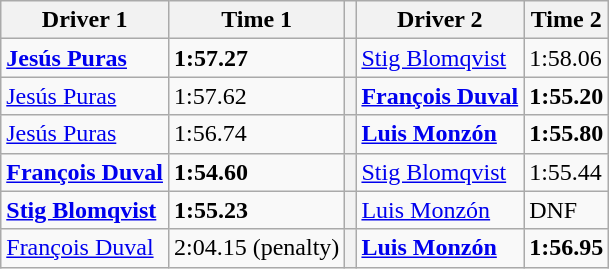<table class="wikitable">
<tr>
<th>Driver 1</th>
<th>Time 1</th>
<th></th>
<th>Driver 2</th>
<th>Time 2</th>
</tr>
<tr>
<td><strong> <a href='#'>Jesús Puras</a></strong></td>
<td><strong>1:57.27</strong></td>
<th></th>
<td> <a href='#'>Stig Blomqvist</a></td>
<td>1:58.06</td>
</tr>
<tr>
<td> <a href='#'>Jesús Puras</a></td>
<td>1:57.62</td>
<th></th>
<td><strong> <a href='#'>François Duval</a></strong></td>
<td><strong>1:55.20</strong></td>
</tr>
<tr>
<td> <a href='#'>Jesús Puras</a></td>
<td>1:56.74</td>
<th></th>
<td><strong> <a href='#'>Luis Monzón</a></strong></td>
<td><strong>1:55.80</strong></td>
</tr>
<tr>
<td><strong> <a href='#'>François Duval</a></strong></td>
<td><strong>1:54.60</strong></td>
<th></th>
<td> <a href='#'>Stig Blomqvist</a></td>
<td>1:55.44</td>
</tr>
<tr>
<td><strong> <a href='#'>Stig Blomqvist</a></strong></td>
<td><strong>1:55.23</strong></td>
<th></th>
<td> <a href='#'>Luis Monzón</a></td>
<td>DNF</td>
</tr>
<tr>
<td> <a href='#'>François Duval</a></td>
<td>2:04.15 (penalty)</td>
<th></th>
<td><strong> <a href='#'>Luis Monzón</a></strong></td>
<td><strong>1:56.95</strong></td>
</tr>
</table>
